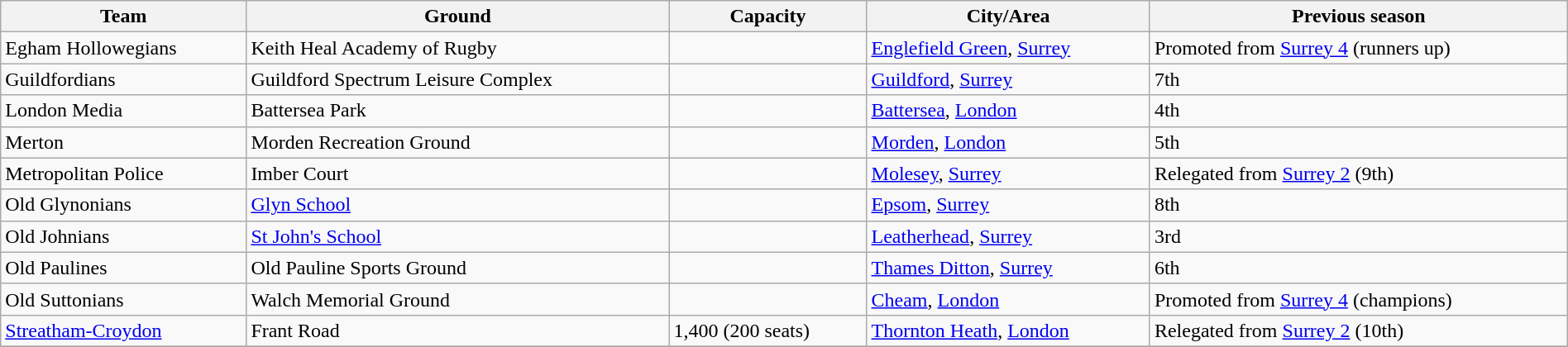<table class="wikitable sortable" width=100%>
<tr>
<th>Team</th>
<th>Ground</th>
<th>Capacity</th>
<th>City/Area</th>
<th>Previous season</th>
</tr>
<tr>
<td>Egham Hollowegians</td>
<td>Keith Heal Academy of Rugby</td>
<td></td>
<td><a href='#'>Englefield Green</a>, <a href='#'>Surrey</a></td>
<td>Promoted from <a href='#'>Surrey 4</a> (runners up)</td>
</tr>
<tr>
<td>Guildfordians</td>
<td>Guildford Spectrum Leisure Complex</td>
<td></td>
<td><a href='#'>Guildford</a>, <a href='#'>Surrey</a></td>
<td>7th</td>
</tr>
<tr>
<td>London Media</td>
<td>Battersea Park</td>
<td></td>
<td><a href='#'>Battersea</a>, <a href='#'>London</a></td>
<td>4th</td>
</tr>
<tr>
<td>Merton</td>
<td>Morden Recreation Ground</td>
<td></td>
<td><a href='#'>Morden</a>, <a href='#'>London</a></td>
<td>5th</td>
</tr>
<tr>
<td>Metropolitan Police</td>
<td>Imber Court</td>
<td></td>
<td><a href='#'>Molesey</a>, <a href='#'>Surrey</a></td>
<td>Relegated from <a href='#'>Surrey 2</a> (9th)</td>
</tr>
<tr>
<td>Old Glynonians</td>
<td><a href='#'>Glyn School</a></td>
<td></td>
<td><a href='#'>Epsom</a>, <a href='#'>Surrey</a></td>
<td>8th</td>
</tr>
<tr>
<td>Old Johnians</td>
<td><a href='#'>St John's School</a></td>
<td></td>
<td><a href='#'>Leatherhead</a>, <a href='#'>Surrey</a></td>
<td>3rd</td>
</tr>
<tr>
<td>Old Paulines</td>
<td>Old Pauline Sports Ground</td>
<td></td>
<td><a href='#'>Thames Ditton</a>, <a href='#'>Surrey</a></td>
<td>6th</td>
</tr>
<tr>
<td>Old Suttonians</td>
<td>Walch Memorial Ground</td>
<td></td>
<td><a href='#'>Cheam</a>, <a href='#'>London</a></td>
<td>Promoted from <a href='#'>Surrey 4</a> (champions)</td>
</tr>
<tr>
<td><a href='#'>Streatham-Croydon</a></td>
<td>Frant Road</td>
<td>1,400 (200 seats)</td>
<td><a href='#'>Thornton Heath</a>, <a href='#'>London</a></td>
<td>Relegated from <a href='#'>Surrey 2</a> (10th)</td>
</tr>
<tr>
</tr>
</table>
